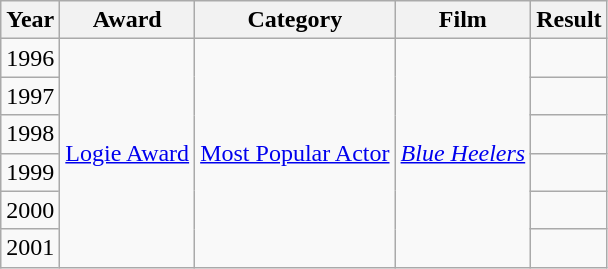<table class="wikitable sortable">
<tr>
<th>Year</th>
<th>Award</th>
<th>Category</th>
<th>Film</th>
<th>Result</th>
</tr>
<tr>
<td>1996</td>
<td rowspan=6><a href='#'>Logie Award</a></td>
<td rowspan=6><a href='#'>Most Popular Actor</a></td>
<td rowspan=6><em><a href='#'>Blue Heelers</a></em></td>
<td></td>
</tr>
<tr>
<td>1997</td>
<td></td>
</tr>
<tr>
<td>1998</td>
<td></td>
</tr>
<tr>
<td>1999</td>
<td></td>
</tr>
<tr>
<td>2000</td>
<td></td>
</tr>
<tr>
<td>2001</td>
<td></td>
</tr>
</table>
